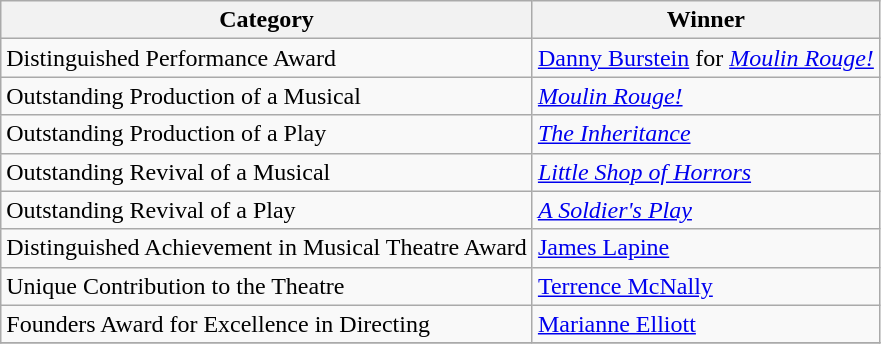<table class="wikitable">
<tr>
<th>Category</th>
<th>Winner</th>
</tr>
<tr>
<td>Distinguished Performance Award</td>
<td><a href='#'>Danny Burstein</a> for <em><a href='#'>Moulin Rouge!</a></em></td>
</tr>
<tr>
<td>Outstanding Production of a Musical</td>
<td><em><a href='#'>Moulin Rouge!</a></em></td>
</tr>
<tr>
<td>Outstanding Production of a Play</td>
<td><em><a href='#'>The Inheritance</a></em></td>
</tr>
<tr>
<td>Outstanding Revival of a Musical</td>
<td><em><a href='#'>Little Shop of Horrors</a></em></td>
</tr>
<tr>
<td>Outstanding Revival of a Play</td>
<td><em><a href='#'>A Soldier's Play</a></em></td>
</tr>
<tr>
<td>Distinguished Achievement in Musical Theatre Award</td>
<td><a href='#'>James Lapine</a></td>
</tr>
<tr>
<td>Unique Contribution to the Theatre</td>
<td><a href='#'>Terrence McNally</a></td>
</tr>
<tr>
<td>Founders Award for Excellence in Directing</td>
<td><a href='#'>Marianne Elliott</a></td>
</tr>
<tr>
</tr>
</table>
